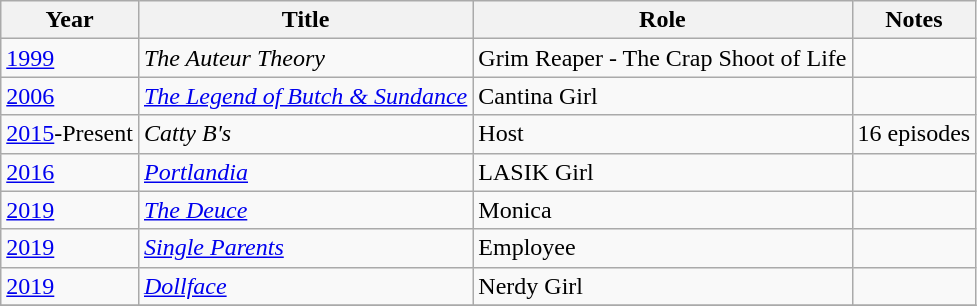<table class="wikitable sortable">
<tr>
<th>Year</th>
<th>Title</th>
<th>Role</th>
<th class="unsortable">Notes</th>
</tr>
<tr>
<td><a href='#'>1999</a></td>
<td><em>The Auteur Theory</em></td>
<td>Grim Reaper - The Crap Shoot of Life</td>
<td></td>
</tr>
<tr>
<td><a href='#'>2006</a></td>
<td><em><a href='#'>The Legend of Butch & Sundance</a></em></td>
<td>Cantina Girl</td>
<td></td>
</tr>
<tr>
<td><a href='#'>2015</a>-Present</td>
<td><em>Catty B's</em></td>
<td>Host</td>
<td>16 episodes</td>
</tr>
<tr>
<td><a href='#'>2016</a></td>
<td><em><a href='#'>Portlandia</a></em></td>
<td>LASIK Girl</td>
<td></td>
</tr>
<tr>
<td><a href='#'>2019</a></td>
<td><em><a href='#'>The Deuce</a></em></td>
<td>Monica</td>
<td></td>
</tr>
<tr>
<td><a href='#'>2019</a></td>
<td><em><a href='#'>Single Parents</a></em></td>
<td>Employee</td>
<td></td>
</tr>
<tr>
<td><a href='#'>2019</a></td>
<td><em><a href='#'>Dollface</a></em></td>
<td>Nerdy Girl</td>
<td></td>
</tr>
<tr>
</tr>
</table>
